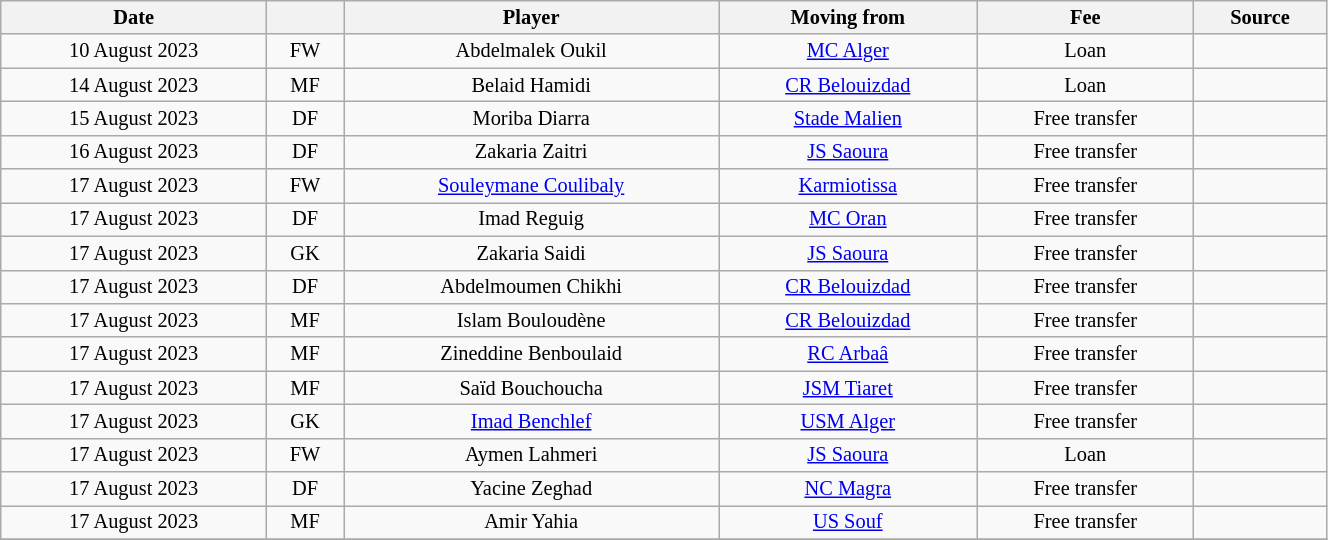<table class="wikitable sortable" style="width:70%; text-align:center; font-size:85%; text-align:centre;">
<tr>
<th>Date</th>
<th></th>
<th>Player</th>
<th>Moving from</th>
<th>Fee</th>
<th>Source</th>
</tr>
<tr>
<td>10 August 2023</td>
<td>FW</td>
<td> Abdelmalek Oukil</td>
<td><a href='#'>MC Alger</a></td>
<td>Loan</td>
<td></td>
</tr>
<tr>
<td>14 August 2023</td>
<td>MF</td>
<td> Belaid Hamidi</td>
<td><a href='#'>CR Belouizdad</a></td>
<td>Loan</td>
<td></td>
</tr>
<tr>
<td>15 August 2023</td>
<td>DF</td>
<td> Moriba Diarra</td>
<td> <a href='#'>Stade Malien</a></td>
<td>Free transfer</td>
<td></td>
</tr>
<tr>
<td>16 August 2023</td>
<td>DF</td>
<td> Zakaria Zaitri</td>
<td><a href='#'>JS Saoura</a></td>
<td>Free transfer</td>
<td></td>
</tr>
<tr>
<td>17 August 2023</td>
<td>FW</td>
<td> <a href='#'>Souleymane Coulibaly</a></td>
<td> <a href='#'>Karmiotissa</a></td>
<td>Free transfer</td>
<td></td>
</tr>
<tr>
<td>17 August 2023</td>
<td>DF</td>
<td> Imad Reguig</td>
<td><a href='#'>MC Oran</a></td>
<td>Free transfer</td>
<td></td>
</tr>
<tr>
<td>17 August 2023</td>
<td>GK</td>
<td> Zakaria Saidi</td>
<td><a href='#'>JS Saoura</a></td>
<td>Free transfer</td>
<td></td>
</tr>
<tr>
<td>17 August 2023</td>
<td>DF</td>
<td> Abdelmoumen Chikhi</td>
<td><a href='#'>CR Belouizdad</a></td>
<td>Free transfer</td>
<td></td>
</tr>
<tr>
<td>17 August 2023</td>
<td>MF</td>
<td> Islam Bouloudène</td>
<td><a href='#'>CR Belouizdad</a></td>
<td>Free transfer</td>
<td></td>
</tr>
<tr>
<td>17 August 2023</td>
<td>MF</td>
<td> Zineddine Benboulaid</td>
<td><a href='#'>RC Arbaâ</a></td>
<td>Free transfer</td>
<td></td>
</tr>
<tr>
<td>17 August 2023</td>
<td>MF</td>
<td> Saïd Bouchoucha</td>
<td><a href='#'>JSM Tiaret</a></td>
<td>Free transfer</td>
<td></td>
</tr>
<tr>
<td>17 August 2023</td>
<td>GK</td>
<td> <a href='#'>Imad Benchlef</a></td>
<td><a href='#'>USM Alger</a></td>
<td>Free transfer</td>
<td></td>
</tr>
<tr>
<td>17 August 2023</td>
<td>FW</td>
<td> Aymen Lahmeri</td>
<td><a href='#'>JS Saoura</a></td>
<td>Loan</td>
<td></td>
</tr>
<tr>
<td>17 August 2023</td>
<td>DF</td>
<td> Yacine Zeghad</td>
<td><a href='#'>NC Magra</a></td>
<td>Free transfer</td>
<td></td>
</tr>
<tr>
<td>17 August 2023</td>
<td>MF</td>
<td> Amir Yahia</td>
<td><a href='#'>US Souf</a></td>
<td>Free transfer</td>
<td></td>
</tr>
<tr>
</tr>
</table>
